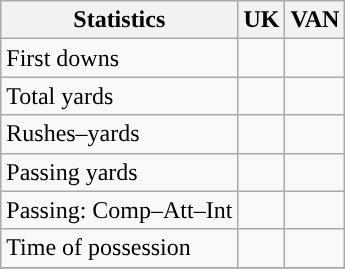<table class="wikitable" style="float: left;">
<tr>
<th>Statistics</th>
<th>UK</th>
<th>VAN</th>
</tr>
<tr>
<td>First downs</td>
<td></td>
<td></td>
</tr>
<tr>
<td>Total yards</td>
<td></td>
<td></td>
</tr>
<tr>
<td>Rushes–yards</td>
<td></td>
<td></td>
</tr>
<tr>
<td>Passing yards</td>
<td></td>
<td></td>
</tr>
<tr>
<td>Passing: Comp–Att–Int</td>
<td></td>
<td></td>
</tr>
<tr>
<td>Time of possession</td>
<td></td>
<td></td>
</tr>
<tr>
</tr>
</table>
